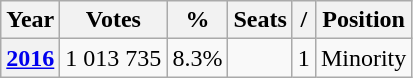<table class="wikitable">
<tr>
<th>Year</th>
<th>Votes</th>
<th>%</th>
<th>Seats</th>
<th>/</th>
<th>Position</th>
</tr>
<tr>
<th><a href='#'>2016</a></th>
<td>1 013 735</td>
<td>8.3%</td>
<td></td>
<td> 1<br></td>
<td>Minority</td>
</tr>
</table>
